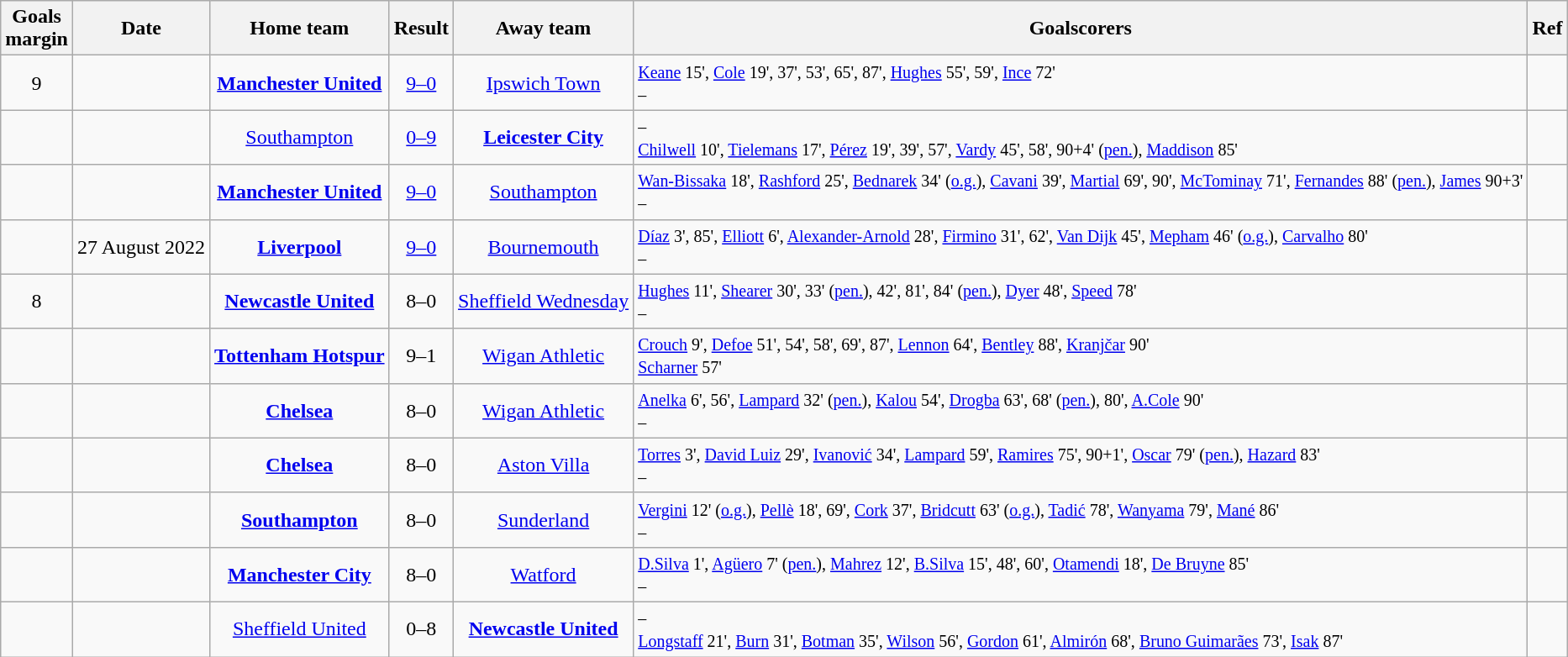<table class="wikitable sortable">
<tr>
<th>Goals <br> margin</th>
<th !width=4%>Date</th>
<th !width=12%>Home team</th>
<th ! align=center>Result</th>
<th !width=12%>Away team</th>
<th ! class="unsortable" align="center">Goalscorers</th>
<th !width=2% class="unsortable" align="center">Ref</th>
</tr>
<tr>
<td align="center">9</td>
<td></td>
<td style="text-align:center;"><strong><a href='#'>Manchester United</a></strong></td>
<td align=center><a href='#'>9–0</a></td>
<td style="text-align:center;"><a href='#'>Ipswich Town</a></td>
<td><small> <a href='#'>Keane</a> 15', <a href='#'>Cole</a> 19', 37', 53', 65', 87', <a href='#'>Hughes</a> 55', 59', <a href='#'>Ince</a> 72'</small><br><small> – </small></td>
<td></td>
</tr>
<tr>
<td></td>
<td></td>
<td style="text-align:center;"><a href='#'>Southampton</a></td>
<td align=center><a href='#'>0–9</a></td>
<td style="text-align:center;"><a href='#'><strong>Leicester City</strong></a></td>
<td><small> – </small><br><small><a href='#'>Chilwell</a> 10', <a href='#'>Tielemans</a> 17', <a href='#'>Pérez</a> 19', 39', 57', <a href='#'>Vardy</a> 45', 58', 90+4' (<a href='#'>pen.</a>), <a href='#'>Maddison</a> 85'</small></td>
<td></td>
</tr>
<tr>
<td></td>
<td></td>
<td align=center><strong><a href='#'>Manchester United</a></strong></td>
<td align=center><a href='#'>9–0</a></td>
<td align=center><a href='#'>Southampton</a></td>
<td><small> <a href='#'>Wan-Bissaka</a> 18', <a href='#'>Rashford</a> 25', <a href='#'>Bednarek</a> 34' (<a href='#'>o.g.</a>), <a href='#'>Cavani</a> 39', <a href='#'>Martial</a> 69', 90', <a href='#'>McTominay</a> 71', <a href='#'>Fernandes</a> 88' (<a href='#'>pen.</a>), <a href='#'>James</a> 90+3'</small><br><small> – </small></td>
<td></td>
</tr>
<tr>
<td></td>
<td>27 August 2022</td>
<td style="text-align:center;"><strong><a href='#'>Liverpool</a></strong></td>
<td align=center><a href='#'>9–0</a></td>
<td style="text-align:center;"><a href='#'>Bournemouth</a></td>
<td><small><a href='#'>Díaz</a> 3', 85', <a href='#'>Elliott</a> 6', <a href='#'>Alexander-Arnold</a> 28', <a href='#'>Firmino</a> 31', 62', <a href='#'>Van Dijk</a> 45', <a href='#'>Mepham</a> 46' (<a href='#'>o.g.</a>), <a href='#'>Carvalho</a> 80'</small><br><small> – </small></td>
<td></td>
</tr>
<tr>
<td align="center">8</td>
<td></td>
<td style="text-align:center;"><strong><a href='#'>Newcastle United</a></strong></td>
<td align=center>8–0</td>
<td style="text-align:center;"><a href='#'>Sheffield Wednesday</a></td>
<td><small> <a href='#'>Hughes</a> 11', <a href='#'>Shearer</a> 30', 33' (<a href='#'>pen.</a>), 42', 81', 84' (<a href='#'>pen.</a>), <a href='#'>Dyer</a> 48', <a href='#'>Speed</a> 78'</small><br><small> – </small></td>
<td></td>
</tr>
<tr>
<td></td>
<td></td>
<td style="text-align:center;"><strong><a href='#'>Tottenham Hotspur</a></strong></td>
<td align=center>9–1</td>
<td style="text-align:center;"><a href='#'>Wigan Athletic</a></td>
<td><small> <a href='#'>Crouch</a> 9', <a href='#'>Defoe</a> 51', 54', 58', 69', 87', <a href='#'>Lennon</a> 64', <a href='#'>Bentley</a> 88', <a href='#'>Kranjčar</a> 90'</small><br><small><a href='#'>Scharner</a> 57'</small></td>
<td></td>
</tr>
<tr>
<td></td>
<td></td>
<td style="text-align:center;"><strong><a href='#'>Chelsea</a></strong></td>
<td align=center>8–0</td>
<td style="text-align:center;"><a href='#'>Wigan Athletic</a></td>
<td><small> <a href='#'>Anelka</a> 6', 56', <a href='#'>Lampard</a> 32' (<a href='#'>pen.</a>), <a href='#'>Kalou</a> 54', <a href='#'>Drogba</a> 63', 68' (<a href='#'>pen.</a>), 80', <a href='#'>A.Cole</a> 90'</small><br><small> – </small></td>
<td></td>
</tr>
<tr>
<td></td>
<td></td>
<td style="text-align:center;"><strong><a href='#'>Chelsea</a></strong></td>
<td align=center>8–0</td>
<td style="text-align:center;"><a href='#'>Aston Villa</a></td>
<td><small> <a href='#'>Torres</a> 3', <a href='#'>David Luiz</a> 29', <a href='#'>Ivanović</a> 34', <a href='#'>Lampard</a> 59', <a href='#'>Ramires</a> 75', 90+1', <a href='#'>Oscar</a> 79' (<a href='#'>pen.</a>), <a href='#'>Hazard</a> 83'</small><br><small> – </small></td>
<td></td>
</tr>
<tr>
<td></td>
<td></td>
<td style="text-align:center;"><strong><a href='#'>Southampton</a></strong></td>
<td align=center>8–0</td>
<td style="text-align:center;"><a href='#'>Sunderland</a></td>
<td><small> <a href='#'>Vergini</a> 12' (<a href='#'>o.g.</a>), <a href='#'>Pellè</a> 18', 69', <a href='#'>Cork</a> 37', <a href='#'>Bridcutt</a> 63' (<a href='#'>o.g.</a>), <a href='#'>Tadić</a> 78', <a href='#'>Wanyama</a> 79', <a href='#'>Mané</a> 86'</small><br><small> – </small></td>
<td></td>
</tr>
<tr>
<td></td>
<td></td>
<td style="text-align:center;"><strong><a href='#'>Manchester City</a></strong></td>
<td align=center>8–0</td>
<td style="text-align:center;"><a href='#'>Watford</a></td>
<td><small> <a href='#'>D.Silva</a> 1', <a href='#'>Agüero</a> 7' (<a href='#'>pen.</a>), <a href='#'>Mahrez</a> 12', <a href='#'>B.Silva</a> 15', 48', 60', <a href='#'>Otamendi</a> 18', <a href='#'>De Bruyne</a> 85'</small><br><small> – </small></td>
<td></td>
</tr>
<tr>
<td></td>
<td></td>
<td style="text-align:center;"><a href='#'>Sheffield United</a></td>
<td align=center>0–8</td>
<td style="text-align:center;"><strong><a href='#'>Newcastle United</a></strong></td>
<td><small> – </small><br><small><a href='#'>Longstaff</a> 21', <a href='#'>Burn</a> 31', <a href='#'>Botman</a> 35', <a href='#'>Wilson</a> 56', <a href='#'>Gordon</a> 61', <a href='#'>Almirón</a> 68', <a href='#'>Bruno Guimarães</a> 73', <a href='#'>Isak</a> 87'</small></td>
<td></td>
</tr>
</table>
